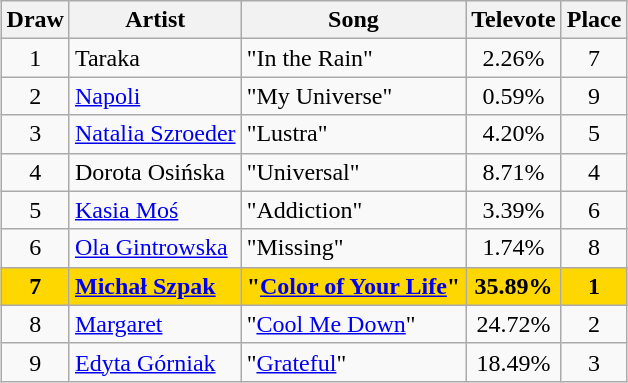<table class="sortable wikitable" style="margin: 1em auto 1em auto; text-align:center">
<tr>
<th>Draw</th>
<th>Artist</th>
<th>Song</th>
<th>Televote</th>
<th>Place</th>
</tr>
<tr>
<td>1</td>
<td align="left">Taraka</td>
<td align="left">"In the Rain"</td>
<td>2.26%</td>
<td>7</td>
</tr>
<tr>
<td>2</td>
<td align="left"><a href='#'>Napoli</a></td>
<td align="left">"My Universe"</td>
<td>0.59%</td>
<td>9</td>
</tr>
<tr>
<td>3</td>
<td align="left"><a href='#'>Natalia Szroeder</a></td>
<td align="left">"Lustra"</td>
<td>4.20%</td>
<td>5</td>
</tr>
<tr>
<td>4</td>
<td align="left">Dorota Osińska</td>
<td align="left">"Universal"</td>
<td>8.71%</td>
<td>4</td>
</tr>
<tr>
<td>5</td>
<td align="left"><a href='#'>Kasia Moś</a></td>
<td align="left">"Addiction"</td>
<td>3.39%</td>
<td>6</td>
</tr>
<tr>
<td>6</td>
<td align="left"><a href='#'>Ola Gintrowska</a></td>
<td align="left">"Missing"</td>
<td>1.74%</td>
<td>8</td>
</tr>
<tr style="font-weight:bold; background:gold;">
<td>7</td>
<td align="left"><a href='#'>Michał Szpak</a></td>
<td align="left">"<a href='#'>Color of Your Life</a>"</td>
<td>35.89%</td>
<td>1</td>
</tr>
<tr>
<td>8</td>
<td align="left"><a href='#'>Margaret</a></td>
<td align="left">"<a href='#'>Cool Me Down</a>"</td>
<td>24.72%</td>
<td>2</td>
</tr>
<tr>
<td>9</td>
<td align="left"><a href='#'>Edyta Górniak</a></td>
<td align="left">"<a href='#'>Grateful</a>"</td>
<td>18.49%</td>
<td>3</td>
</tr>
</table>
